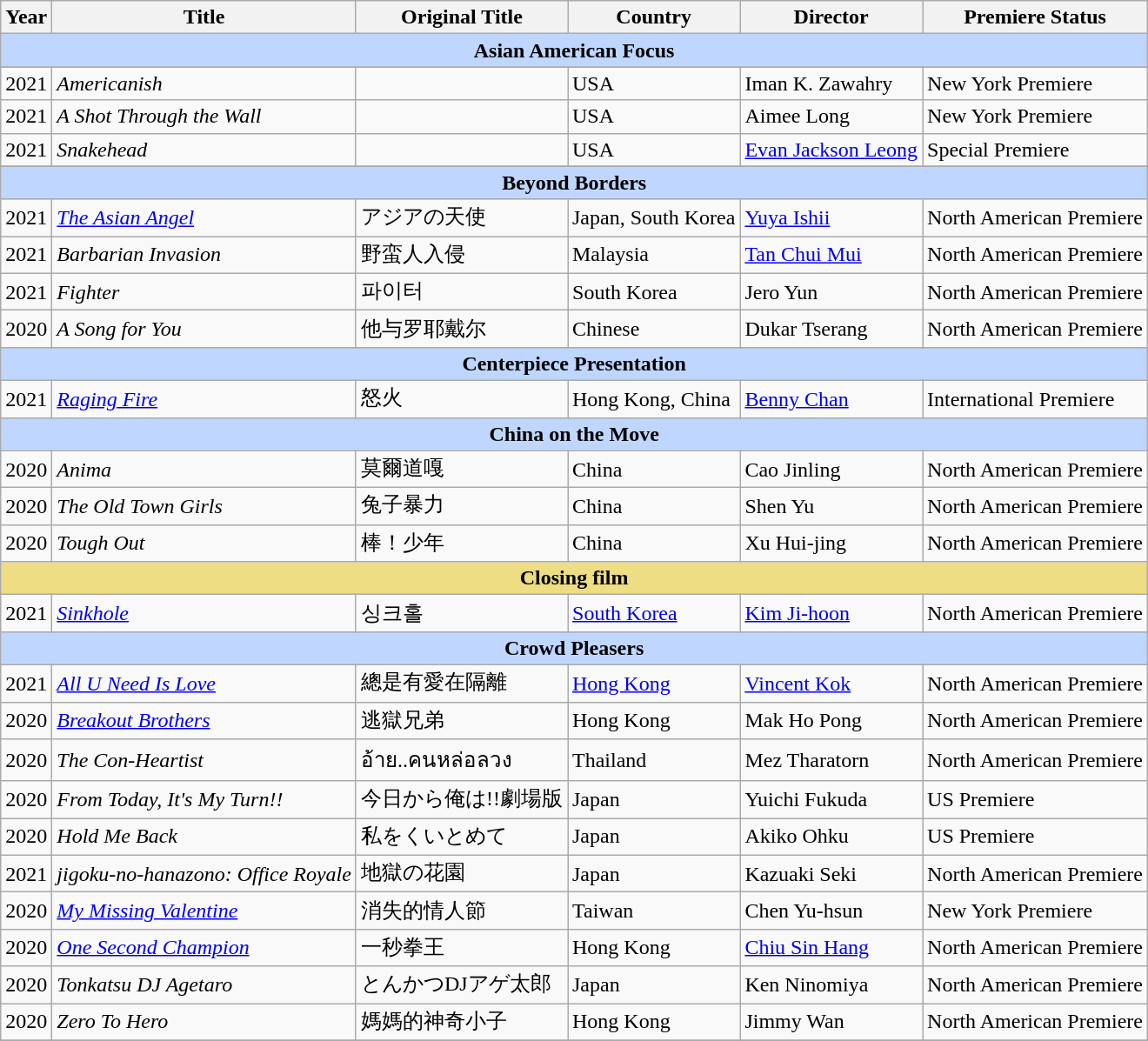<table class="wikitable">
<tr>
<th>Year</th>
<th>Title</th>
<th>Original Title</th>
<th>Country</th>
<th>Director</th>
<th>Premiere Status</th>
</tr>
<tr>
<th colspan="6" style="background:#bfd7ff"><strong>Asian American Focus</strong></th>
</tr>
<tr>
</tr>
<tr>
<td>2021</td>
<td><em>Americanish</em></td>
<td></td>
<td>USA</td>
<td>Iman K. Zawahry</td>
<td>New York Premiere</td>
</tr>
<tr>
<td>2021</td>
<td><em>A Shot Through the Wall</em></td>
<td></td>
<td>USA</td>
<td>Aimee Long</td>
<td>New York Premiere</td>
</tr>
<tr>
<td>2021</td>
<td><em>Snakehead</em></td>
<td></td>
<td>USA</td>
<td><a href='#'>Evan Jackson Leong</a></td>
<td>Special Premiere</td>
</tr>
<tr>
</tr>
<tr>
<th colspan="6" style="background:#bfd7ff"><strong>Beyond Borders</strong></th>
</tr>
<tr>
<td>2021</td>
<td><em><a href='#'>The Asian Angel</a></em></td>
<td>アジアの天使</td>
<td>Japan, South Korea</td>
<td><a href='#'>Yuya Ishii</a></td>
<td>North American Premiere</td>
</tr>
<tr>
<td>2021</td>
<td><em>Barbarian Invasion</em></td>
<td>野蛮人入侵</td>
<td>Malaysia</td>
<td><a href='#'>Tan Chui Mui</a></td>
<td>North American Premiere</td>
</tr>
<tr>
<td>2021</td>
<td><em>Fighter</em></td>
<td>파이터</td>
<td>South Korea</td>
<td>Jero Yun</td>
<td>North American Premiere</td>
</tr>
<tr>
<td>2020</td>
<td><em>A Song for You</em></td>
<td>他与罗耶戴尔</td>
<td>Chinese</td>
<td>Dukar Tserang</td>
<td>North American Premiere</td>
</tr>
<tr>
<th colspan="6" style="background:#bfd7ff"><strong>Centerpiece Presentation</strong></th>
</tr>
<tr>
<td>2021</td>
<td><em><a href='#'>Raging Fire</a></em></td>
<td>怒火</td>
<td>Hong Kong, China</td>
<td><a href='#'>Benny Chan</a></td>
<td>International Premiere</td>
</tr>
<tr>
<th colspan="6" style="background:#bfd7ff"><strong>China on the Move</strong></th>
</tr>
<tr>
<td>2020</td>
<td><em>Anima</em></td>
<td>莫爾道嘎</td>
<td>China</td>
<td>Cao Jinling</td>
<td>North American Premiere</td>
</tr>
<tr>
<td>2020</td>
<td><em>The Old Town Girls</em></td>
<td>兔子暴力</td>
<td>China</td>
<td>Shen Yu</td>
<td>North American Premiere</td>
</tr>
<tr>
<td>2020</td>
<td><em>Tough Out</em></td>
<td>棒！少年</td>
<td>China</td>
<td>Xu Hui-jing</td>
<td>North American Premiere</td>
</tr>
<tr>
<th colspan="6" style="background:#eedd82"><strong>Closing film</strong></th>
</tr>
<tr>
<td>2021</td>
<td><em><a href='#'>Sinkhole</a></em></td>
<td>싱크홀</td>
<td><a href='#'>South Korea</a></td>
<td><a href='#'>Kim Ji-hoon</a></td>
<td>North American Premiere</td>
</tr>
<tr>
<th colspan="6" style="background:#bfd7ff"><strong>Crowd Pleasers</strong></th>
</tr>
<tr>
<td>2021</td>
<td><em><a href='#'>All U Need Is Love</a></em></td>
<td>總是有愛在隔離</td>
<td><a href='#'>Hong Kong</a></td>
<td><a href='#'>Vincent Kok</a></td>
<td>North American Premiere</td>
</tr>
<tr>
<td>2020</td>
<td><em><a href='#'>Breakout Brothers</a></em></td>
<td>逃獄兄弟</td>
<td>Hong Kong</td>
<td>Mak Ho Pong</td>
<td>North American Premiere</td>
</tr>
<tr>
<td>2020</td>
<td><em>The Con-Heartist</em></td>
<td>อ้าย..คนหล่อลวง</td>
<td>Thailand</td>
<td>Mez Tharatorn</td>
<td>North American Premiere</td>
</tr>
<tr>
<td>2020</td>
<td><em>From Today, It's My Turn!!</em></td>
<td>今日から俺は!!劇場版</td>
<td>Japan</td>
<td>Yuichi Fukuda</td>
<td>US Premiere</td>
</tr>
<tr>
<td>2020</td>
<td><em>Hold Me Back</em></td>
<td>私をくいとめて</td>
<td>Japan</td>
<td>Akiko Ohku</td>
<td>US Premiere</td>
</tr>
<tr>
<td>2021</td>
<td><em>jigoku-no-hanazono: Office Royale</em></td>
<td>地獄の花園</td>
<td>Japan</td>
<td>Kazuaki Seki</td>
<td>North American Premiere</td>
</tr>
<tr>
<td>2020</td>
<td><em><a href='#'>My Missing Valentine</a></em></td>
<td>消失的情人節</td>
<td>Taiwan</td>
<td>Chen Yu-hsun</td>
<td>New York Premiere</td>
</tr>
<tr>
<td>2020</td>
<td><em><a href='#'>One Second Champion</a></em></td>
<td>一秒拳王</td>
<td>Hong Kong</td>
<td><a href='#'>Chiu Sin Hang</a></td>
<td>North American Premiere</td>
</tr>
<tr>
<td>2020</td>
<td><em>Tonkatsu DJ Agetaro</em></td>
<td>とんかつDJアゲ太郎</td>
<td>Japan</td>
<td>Ken Ninomiya</td>
<td>North American Premiere</td>
</tr>
<tr>
<td>2020</td>
<td><em>Zero To Hero</em></td>
<td>媽媽的神奇小子</td>
<td>Hong Kong</td>
<td>Jimmy Wan</td>
<td>North American Premiere</td>
</tr>
<tr>
</tr>
</table>
